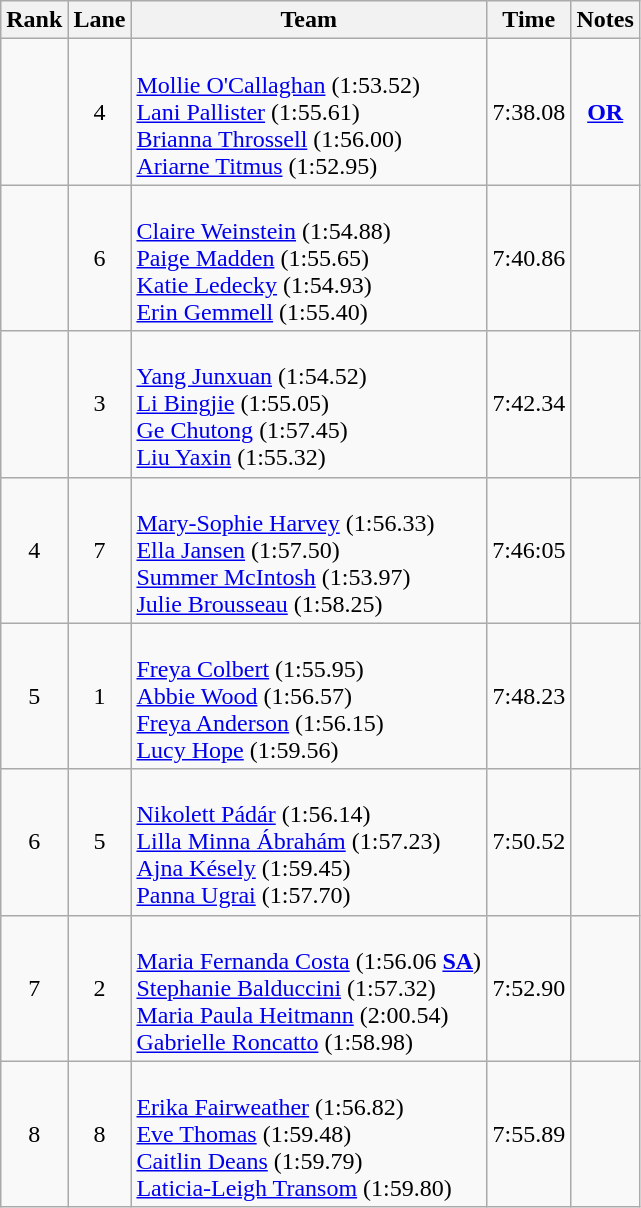<table class="wikitable sortable mw-collapsible" style="text-align:center">
<tr>
<th scope="col">Rank</th>
<th scope="col">Lane</th>
<th scope="col">Team</th>
<th scope="col">Time</th>
<th scope="col">Notes</th>
</tr>
<tr>
<td></td>
<td>4</td>
<td align=left> <br><a href='#'>Mollie O'Callaghan</a> (1:53.52)<br><a href='#'>Lani Pallister</a> (1:55.61)<br><a href='#'>Brianna Throssell</a> (1:56.00)<br><a href='#'>Ariarne Titmus</a> (1:52.95)</td>
<td>7:38.08</td>
<td><strong><a href='#'>OR</a></strong></td>
</tr>
<tr>
<td></td>
<td>6</td>
<td align=left> <br><a href='#'>Claire Weinstein</a> (1:54.88)<br><a href='#'>Paige Madden</a> (1:55.65)<br><a href='#'>Katie Ledecky</a> (1:54.93)<br><a href='#'>Erin Gemmell</a> (1:55.40)</td>
<td>7:40.86</td>
<td></td>
</tr>
<tr>
<td></td>
<td>3</td>
<td align=left> <br><a href='#'>Yang Junxuan</a> (1:54.52)<br><a href='#'>Li Bingjie</a> (1:55.05)<br><a href='#'>Ge Chutong</a> (1:57.45)<br><a href='#'>Liu Yaxin</a> (1:55.32)</td>
<td>7:42.34</td>
<td></td>
</tr>
<tr>
<td>4</td>
<td>7</td>
<td align=left> <br><a href='#'>Mary-Sophie Harvey</a> (1:56.33)<br><a href='#'>Ella Jansen</a> (1:57.50)<br><a href='#'>Summer McIntosh</a> (1:53.97)<br><a href='#'>Julie Brousseau</a> (1:58.25)</td>
<td>7:46:05</td>
<td></td>
</tr>
<tr>
<td>5</td>
<td>1</td>
<td align=left> <br><a href='#'>Freya Colbert</a> (1:55.95)<br><a href='#'>Abbie Wood</a> (1:56.57)<br><a href='#'>Freya Anderson</a> (1:56.15)<br><a href='#'>Lucy Hope</a> (1:59.56)</td>
<td>7:48.23</td>
<td></td>
</tr>
<tr>
<td>6</td>
<td>5</td>
<td align=left> <br><a href='#'>Nikolett Pádár</a> (1:56.14)<br><a href='#'>Lilla Minna Ábrahám</a> (1:57.23)<br><a href='#'>Ajna Késely</a> (1:59.45)<br><a href='#'>Panna Ugrai</a> (1:57.70)</td>
<td>7:50.52</td>
<td></td>
</tr>
<tr>
<td>7</td>
<td>2</td>
<td align=left> <br><a href='#'>Maria Fernanda Costa</a> (1:56.06 <strong><a href='#'>SA</a></strong>)<br><a href='#'>Stephanie Balduccini</a> (1:57.32)<br><a href='#'>Maria Paula Heitmann</a> (2:00.54)<br><a href='#'>Gabrielle Roncatto</a> (1:58.98)</td>
<td>7:52.90</td>
<td></td>
</tr>
<tr>
<td>8</td>
<td>8</td>
<td align=left> <br><a href='#'>Erika Fairweather</a> (1:56.82)<br><a href='#'>Eve Thomas</a> (1:59.48)<br><a href='#'>Caitlin Deans</a> (1:59.79)<br><a href='#'>Laticia-Leigh Transom</a> (1:59.80)</td>
<td>7:55.89</td>
<td></td>
</tr>
</table>
